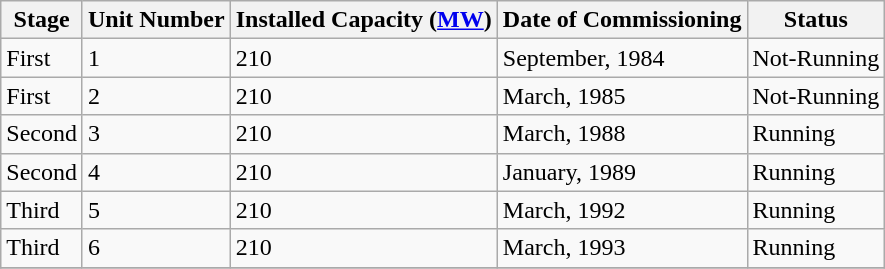<table class="sortable wikitable">
<tr>
<th>Stage</th>
<th>Unit Number</th>
<th>Installed Capacity (<a href='#'>MW</a>)</th>
<th>Date of Commissioning</th>
<th>Status</th>
</tr>
<tr>
<td>First</td>
<td>1</td>
<td>210</td>
<td>September, 1984</td>
<td>Not-Running</td>
</tr>
<tr>
<td>First</td>
<td>2</td>
<td>210</td>
<td>March, 1985</td>
<td>Not-Running</td>
</tr>
<tr>
<td>Second</td>
<td>3</td>
<td>210</td>
<td>March, 1988</td>
<td>Running</td>
</tr>
<tr>
<td>Second</td>
<td>4</td>
<td>210</td>
<td>January, 1989</td>
<td>Running</td>
</tr>
<tr>
<td>Third</td>
<td>5</td>
<td>210</td>
<td>March, 1992</td>
<td>Running</td>
</tr>
<tr>
<td>Third</td>
<td>6</td>
<td>210</td>
<td>March, 1993</td>
<td>Running</td>
</tr>
<tr>
</tr>
</table>
